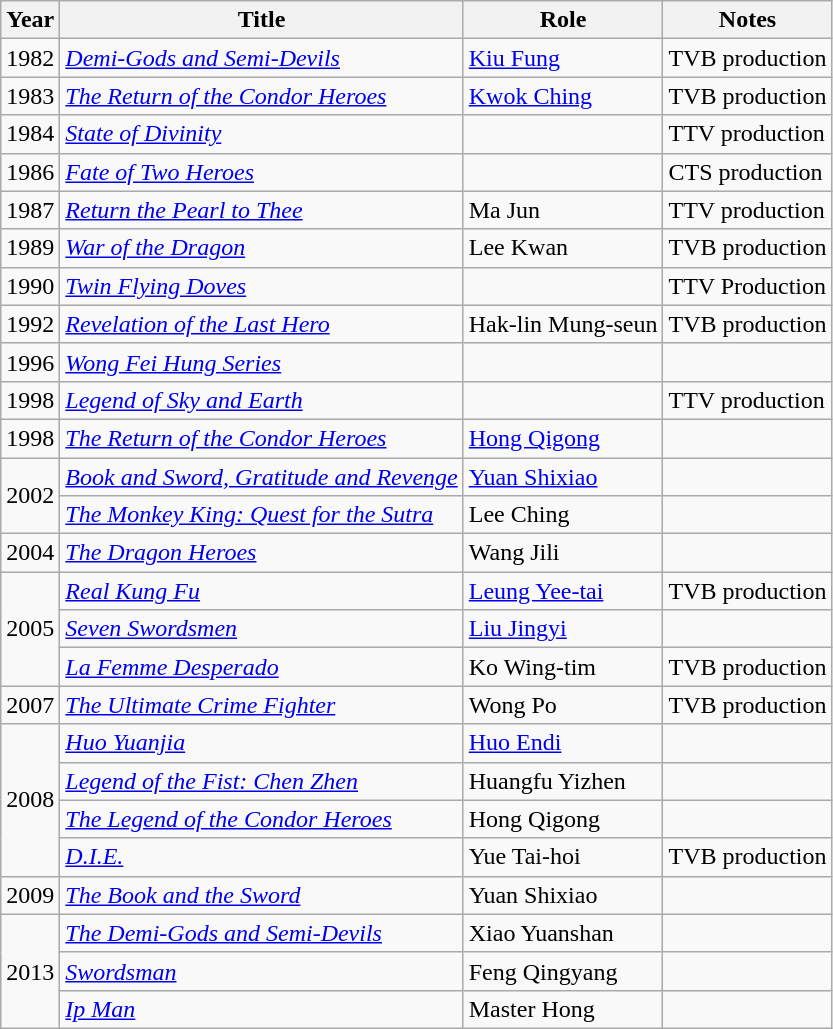<table class="wikitable sortable">
<tr>
<th>Year</th>
<th>Title</th>
<th>Role</th>
<th>Notes</th>
</tr>
<tr>
<td>1982</td>
<td><em><a href='#'>Demi-Gods and Semi-Devils</a></em></td>
<td><a href='#'>Kiu Fung</a></td>
<td>TVB production</td>
</tr>
<tr>
<td>1983</td>
<td><em><a href='#'>The Return of the Condor Heroes</a></em></td>
<td><a href='#'>Kwok Ching</a></td>
<td>TVB production</td>
</tr>
<tr>
<td>1984</td>
<td><em><a href='#'>State of Divinity</a></em></td>
<td></td>
<td>TTV production</td>
</tr>
<tr>
<td>1986</td>
<td><em><a href='#'>Fate of Two Heroes</a></em></td>
<td></td>
<td>CTS production</td>
</tr>
<tr>
<td>1987</td>
<td><em><a href='#'>Return the Pearl to Thee</a></em></td>
<td>Ma Jun</td>
<td>TTV production</td>
</tr>
<tr>
<td>1989</td>
<td><em><a href='#'>War of the Dragon</a></em></td>
<td>Lee Kwan</td>
<td>TVB production</td>
</tr>
<tr>
<td>1990</td>
<td><em><a href='#'>Twin Flying Doves</a></em></td>
<td></td>
<td>TTV Production</td>
</tr>
<tr>
<td>1992</td>
<td><em><a href='#'>Revelation of the Last Hero</a></em></td>
<td>Hak-lin Mung-seun</td>
<td>TVB production</td>
</tr>
<tr>
<td>1996</td>
<td><em><a href='#'>Wong Fei Hung Series</a></em></td>
<td></td>
<td></td>
</tr>
<tr>
<td>1998</td>
<td><em><a href='#'>Legend of Sky and Earth</a></em></td>
<td></td>
<td>TTV production</td>
</tr>
<tr>
<td>1998</td>
<td><em><a href='#'>The Return of the Condor Heroes</a></em></td>
<td><a href='#'>Hong Qigong</a></td>
<td></td>
</tr>
<tr>
<td rowspan=2>2002</td>
<td><em><a href='#'>Book and Sword, Gratitude and Revenge</a></em></td>
<td><a href='#'>Yuan Shixiao</a></td>
<td></td>
</tr>
<tr>
<td><em><a href='#'>The Monkey King: Quest for the Sutra</a></em></td>
<td>Lee Ching</td>
<td></td>
</tr>
<tr>
<td>2004</td>
<td><em><a href='#'>The Dragon Heroes</a></em></td>
<td>Wang Jili</td>
<td></td>
</tr>
<tr>
<td rowspan=3>2005</td>
<td><em><a href='#'>Real Kung Fu</a></em></td>
<td><a href='#'>Leung Yee-tai</a></td>
<td>TVB production</td>
</tr>
<tr>
<td><em><a href='#'>Seven Swordsmen</a></em></td>
<td><a href='#'>Liu Jingyi</a></td>
<td></td>
</tr>
<tr>
<td><em><a href='#'>La Femme Desperado</a></em></td>
<td>Ko Wing-tim</td>
<td>TVB production</td>
</tr>
<tr>
<td>2007</td>
<td><em><a href='#'>The Ultimate Crime Fighter</a></em></td>
<td>Wong Po</td>
<td>TVB production</td>
</tr>
<tr>
<td rowspan=4>2008</td>
<td><em><a href='#'>Huo Yuanjia</a></em></td>
<td><a href='#'>Huo Endi</a></td>
<td></td>
</tr>
<tr>
<td><em><a href='#'>Legend of the Fist: Chen Zhen</a></em></td>
<td>Huangfu Yizhen</td>
<td></td>
</tr>
<tr>
<td><em><a href='#'>The Legend of the Condor Heroes</a></em></td>
<td>Hong Qigong</td>
<td></td>
</tr>
<tr>
<td><em><a href='#'>D.I.E.</a></em></td>
<td>Yue Tai-hoi</td>
<td>TVB production</td>
</tr>
<tr>
<td>2009</td>
<td><em><a href='#'>The Book and the Sword</a></em></td>
<td>Yuan Shixiao</td>
<td></td>
</tr>
<tr>
<td rowspan= 3>2013</td>
<td><em><a href='#'>The Demi-Gods and Semi-Devils</a></em></td>
<td>Xiao Yuanshan</td>
<td></td>
</tr>
<tr>
<td><em><a href='#'>Swordsman</a></em></td>
<td>Feng Qingyang</td>
<td></td>
</tr>
<tr>
<td><em><a href='#'>Ip Man</a></em></td>
<td>Master Hong</td>
<td></td>
</tr>
</table>
